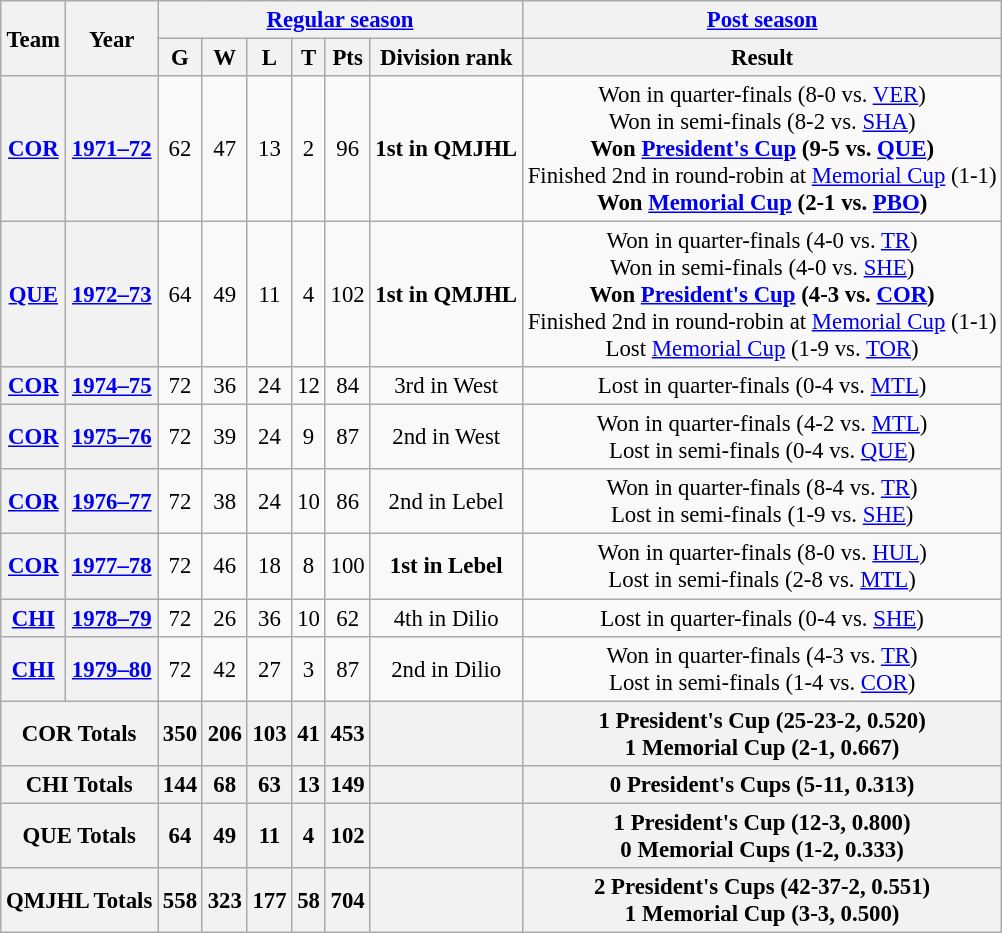<table class="wikitable" style="font-size: 95%; text-align:center;">
<tr>
<th rowspan="2">Team</th>
<th rowspan="2">Year</th>
<th colspan="6"><a href='#'>Regular season</a></th>
<th colspan="1"><a href='#'>Post season</a></th>
</tr>
<tr>
<th>G</th>
<th>W</th>
<th>L</th>
<th>T</th>
<th>Pts</th>
<th>Division rank</th>
<th>Result</th>
</tr>
<tr>
<th><a href='#'>COR</a></th>
<th><a href='#'>1971–72</a></th>
<td>62</td>
<td>47</td>
<td>13</td>
<td>2</td>
<td>96</td>
<td><strong>1st in QMJHL</strong></td>
<td>Won in quarter-finals (8-0 vs. <a href='#'>VER</a>) <br> Won in semi-finals (8-2 vs. <a href='#'>SHA</a>) <br> <strong>Won <a href='#'>President's Cup</a> (9-5 vs. <a href='#'>QUE</a>)</strong> <br> Finished 2nd in round-robin at <a href='#'>Memorial Cup</a> (1-1) <br> <strong>Won <a href='#'>Memorial Cup</a> (2-1 vs. <a href='#'>PBO</a>)</strong></td>
</tr>
<tr>
<th><a href='#'>QUE</a></th>
<th><a href='#'>1972–73</a></th>
<td>64</td>
<td>49</td>
<td>11</td>
<td>4</td>
<td>102</td>
<td><strong>1st in QMJHL</strong></td>
<td>Won in quarter-finals (4-0 vs. <a href='#'>TR</a>) <br> Won in semi-finals (4-0 vs. <a href='#'>SHE</a>) <br> <strong>Won <a href='#'>President's Cup</a> (4-3 vs. <a href='#'>COR</a>)</strong> <br> Finished 2nd in round-robin at <a href='#'>Memorial Cup</a> (1-1) <br> Lost <a href='#'>Memorial Cup</a> (1-9 vs. <a href='#'>TOR</a>)</td>
</tr>
<tr>
<th><a href='#'>COR</a></th>
<th><a href='#'>1974–75</a></th>
<td>72</td>
<td>36</td>
<td>24</td>
<td>12</td>
<td>84</td>
<td>3rd in West</td>
<td>Lost in quarter-finals (0-4 vs. <a href='#'>MTL</a>)</td>
</tr>
<tr>
<th><a href='#'>COR</a></th>
<th><a href='#'>1975–76</a></th>
<td>72</td>
<td>39</td>
<td>24</td>
<td>9</td>
<td>87</td>
<td>2nd in West</td>
<td>Won in quarter-finals (4-2 vs. <a href='#'>MTL</a>) <br> Lost in semi-finals (0-4 vs. <a href='#'>QUE</a>)</td>
</tr>
<tr>
<th><a href='#'>COR</a></th>
<th><a href='#'>1976–77</a></th>
<td>72</td>
<td>38</td>
<td>24</td>
<td>10</td>
<td>86</td>
<td>2nd in Lebel</td>
<td>Won in quarter-finals (8-4 vs. <a href='#'>TR</a>) <br> Lost in semi-finals (1-9 vs. <a href='#'>SHE</a>)</td>
</tr>
<tr>
<th><a href='#'>COR</a></th>
<th><a href='#'>1977–78</a></th>
<td>72</td>
<td>46</td>
<td>18</td>
<td>8</td>
<td>100</td>
<td><strong>1st in Lebel</strong></td>
<td>Won in quarter-finals (8-0 vs. <a href='#'>HUL</a>) <br> Lost in semi-finals (2-8 vs. <a href='#'>MTL</a>)</td>
</tr>
<tr>
<th><a href='#'>CHI</a></th>
<th><a href='#'>1978–79</a></th>
<td>72</td>
<td>26</td>
<td>36</td>
<td>10</td>
<td>62</td>
<td>4th in Dilio</td>
<td>Lost in quarter-finals (0-4 vs. <a href='#'>SHE</a>)</td>
</tr>
<tr>
<th><a href='#'>CHI</a></th>
<th><a href='#'>1979–80</a></th>
<td>72</td>
<td>42</td>
<td>27</td>
<td>3</td>
<td>87</td>
<td>2nd in Dilio</td>
<td>Won in quarter-finals (4-3 vs. <a href='#'>TR</a>) <br> Lost in semi-finals (1-4 vs. <a href='#'>COR</a>)</td>
</tr>
<tr>
<th colspan="2">COR Totals</th>
<th>350</th>
<th>206</th>
<th>103</th>
<th>41</th>
<th>453</th>
<th></th>
<th>1 President's Cup (25-23-2, 0.520) <br> 1 Memorial Cup (2-1, 0.667)</th>
</tr>
<tr>
<th colspan="2">CHI Totals</th>
<th>144</th>
<th>68</th>
<th>63</th>
<th>13</th>
<th>149</th>
<th></th>
<th>0 President's Cups (5-11, 0.313)</th>
</tr>
<tr>
<th colspan="2">QUE Totals</th>
<th>64</th>
<th>49</th>
<th>11</th>
<th>4</th>
<th>102</th>
<th></th>
<th>1 President's Cup (12-3, 0.800) <br> 0 Memorial Cups (1-2, 0.333)</th>
</tr>
<tr>
<th colspan="2">QMJHL Totals</th>
<th>558</th>
<th>323</th>
<th>177</th>
<th>58</th>
<th>704</th>
<th></th>
<th>2 President's Cups (42-37-2, 0.551) <br> 1 Memorial Cup (3-3, 0.500)</th>
</tr>
</table>
